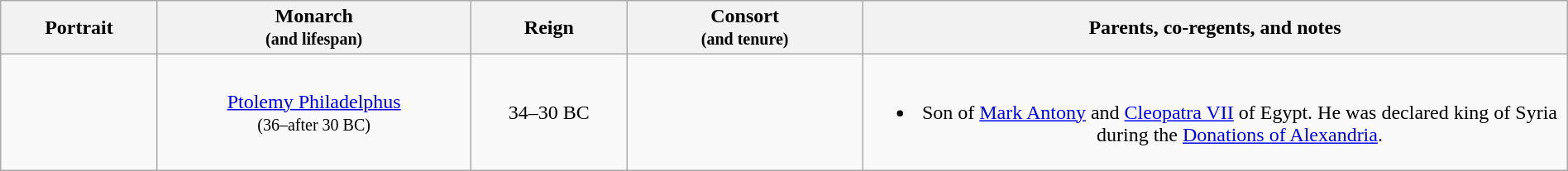<table width=100% class="wikitable">
<tr>
<th width=10%>Portrait</th>
<th width=20%>Monarch<br><small>(and lifespan)</small></th>
<th width=10%>Reign</th>
<th width=15%>Consort<br><small>(and tenure)</small></th>
<th>Parents, co-regents, and notes</th>
</tr>
<tr>
<td align="center"></td>
<td align="center"><a href='#'>Ptolemy Philadelphus</a><br><small>(36–after 30 BC)</small></td>
<td align="center">34–30 BC</td>
<td align="center"></td>
<td align="center"><br><ul><li>Son of <a href='#'>Mark Antony</a> and <a href='#'>Cleopatra VII</a> of Egypt. He was declared king of Syria during the <a href='#'>Donations of Alexandria</a>.</li></ul></td>
</tr>
</table>
